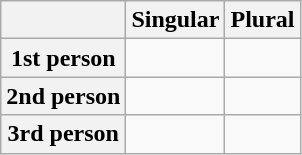<table class="wikitable">
<tr>
<th></th>
<th>Singular</th>
<th>Plural</th>
</tr>
<tr>
<th>1st person</th>
<td></td>
<td></td>
</tr>
<tr>
<th>2nd person</th>
<td></td>
<td></td>
</tr>
<tr>
<th>3rd person</th>
<td></td>
<td></td>
</tr>
</table>
